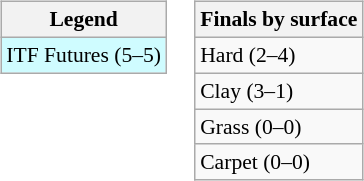<table>
<tr valign=top>
<td><br><table class=wikitable style=font-size:90%>
<tr>
<th>Legend</th>
</tr>
<tr bgcolor=cffcff>
<td>ITF Futures (5–5)</td>
</tr>
</table>
</td>
<td><br><table class=wikitable style=font-size:90%>
<tr>
<th>Finals by surface</th>
</tr>
<tr>
<td>Hard (2–4)</td>
</tr>
<tr>
<td>Clay (3–1)</td>
</tr>
<tr>
<td>Grass (0–0)</td>
</tr>
<tr>
<td>Carpet (0–0)</td>
</tr>
</table>
</td>
</tr>
</table>
